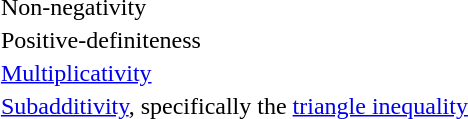<table style="margin-left:1.6em">
<tr>
<td style="width: 250px"></td>
<td>Non-negativity</td>
</tr>
<tr>
<td></td>
<td>Positive-definiteness</td>
</tr>
<tr>
<td></td>
<td><a href='#'>Multiplicativity</a></td>
</tr>
<tr>
<td></td>
<td><a href='#'>Subadditivity</a>, specifically the <a href='#'>triangle inequality</a></td>
</tr>
</table>
